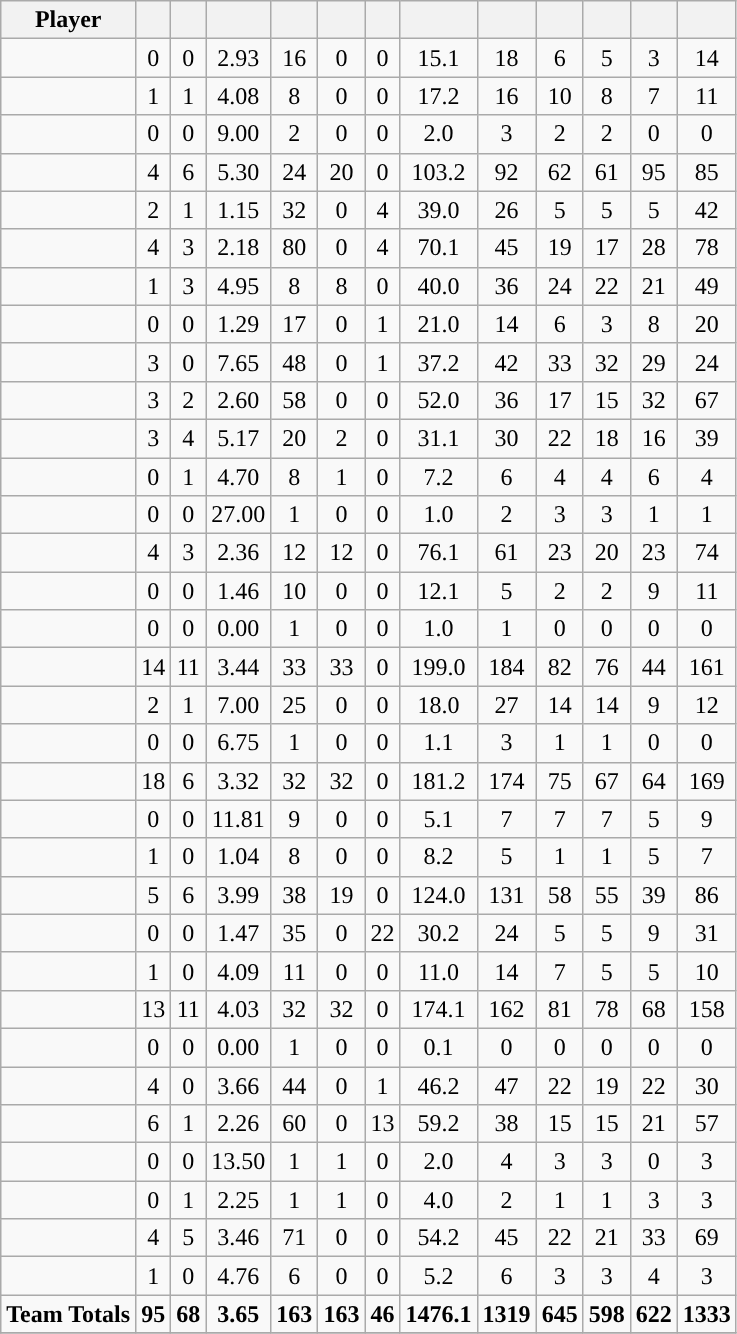<table class="wikitable sortable" style="text-align:center;">
<tr>
<th>Player</th>
<th></th>
<th></th>
<th></th>
<th></th>
<th></th>
<th></th>
<th></th>
<th></th>
<th></th>
<th></th>
<th></th>
<th></th>
</tr>
<tr>
<td align="left"><strong></strong></td>
<td>0</td>
<td>0</td>
<td>2.93</td>
<td>16</td>
<td>0</td>
<td>0</td>
<td>15.1</td>
<td>18</td>
<td>6</td>
<td>5</td>
<td>3</td>
<td>14</td>
</tr>
<tr>
<td align="left"></td>
<td>1</td>
<td>1</td>
<td>4.08</td>
<td>8</td>
<td>0</td>
<td>0</td>
<td>17.2</td>
<td>16</td>
<td>10</td>
<td>8</td>
<td>7</td>
<td>11</td>
</tr>
<tr>
<td align="left"><strong></strong></td>
<td>0</td>
<td>0</td>
<td>9.00</td>
<td>2</td>
<td>0</td>
<td>0</td>
<td>2.0</td>
<td>3</td>
<td>2</td>
<td>2</td>
<td>0</td>
<td>0</td>
</tr>
<tr>
<td align="left"></td>
<td>4</td>
<td>6</td>
<td>5.30</td>
<td>24</td>
<td>20</td>
<td>0</td>
<td>103.2</td>
<td>92</td>
<td>62</td>
<td>61</td>
<td>95</td>
<td>85</td>
</tr>
<tr>
<td align="left"><strong></strong></td>
<td>2</td>
<td>1</td>
<td>1.15</td>
<td>32</td>
<td>0</td>
<td>4</td>
<td>39.0</td>
<td>26</td>
<td>5</td>
<td>5</td>
<td>5</td>
<td>42</td>
</tr>
<tr>
<td align="left"><strong></strong></td>
<td>4</td>
<td>3</td>
<td>2.18</td>
<td>80</td>
<td>0</td>
<td>4</td>
<td>70.1</td>
<td>45</td>
<td>19</td>
<td>17</td>
<td>28</td>
<td>78</td>
</tr>
<tr>
<td align="left"><strong></strong></td>
<td>1</td>
<td>3</td>
<td>4.95</td>
<td>8</td>
<td>8</td>
<td>0</td>
<td>40.0</td>
<td>36</td>
<td>24</td>
<td>22</td>
<td>21</td>
<td>49</td>
</tr>
<tr>
<td align="left"></td>
<td>0</td>
<td>0</td>
<td>1.29</td>
<td>17</td>
<td>0</td>
<td>1</td>
<td>21.0</td>
<td>14</td>
<td>6</td>
<td>3</td>
<td>8</td>
<td>20</td>
</tr>
<tr>
<td align="left"></td>
<td>3</td>
<td>0</td>
<td>7.65</td>
<td>48</td>
<td>0</td>
<td>1</td>
<td>37.2</td>
<td>42</td>
<td>33</td>
<td>32</td>
<td>29</td>
<td>24</td>
</tr>
<tr>
<td align="left"><strong></strong></td>
<td>3</td>
<td>2</td>
<td>2.60</td>
<td>58</td>
<td>0</td>
<td>0</td>
<td>52.0</td>
<td>36</td>
<td>17</td>
<td>15</td>
<td>32</td>
<td>67</td>
</tr>
<tr>
<td align="left"><strong></strong></td>
<td>3</td>
<td>4</td>
<td>5.17</td>
<td>20</td>
<td>2</td>
<td>0</td>
<td>31.1</td>
<td>30</td>
<td>22</td>
<td>18</td>
<td>16</td>
<td>39</td>
</tr>
<tr>
<td align="left"></td>
<td>0</td>
<td>1</td>
<td>4.70</td>
<td>8</td>
<td>1</td>
<td>0</td>
<td>7.2</td>
<td>6</td>
<td>4</td>
<td>4</td>
<td>6</td>
<td>4</td>
</tr>
<tr>
<td align="left"></td>
<td>0</td>
<td>0</td>
<td>27.00</td>
<td>1</td>
<td>0</td>
<td>0</td>
<td>1.0</td>
<td>2</td>
<td>3</td>
<td>3</td>
<td>1</td>
<td>1</td>
</tr>
<tr>
<td align="left"></td>
<td>4</td>
<td>3</td>
<td>2.36</td>
<td>12</td>
<td>12</td>
<td>0</td>
<td>76.1</td>
<td>61</td>
<td>23</td>
<td>20</td>
<td>23</td>
<td>74</td>
</tr>
<tr>
<td align="left"></td>
<td>0</td>
<td>0</td>
<td>1.46</td>
<td>10</td>
<td>0</td>
<td>0</td>
<td>12.1</td>
<td>5</td>
<td>2</td>
<td>2</td>
<td>9</td>
<td>11</td>
</tr>
<tr>
<td align="left"><strong></strong></td>
<td>0</td>
<td>0</td>
<td>0.00</td>
<td>1</td>
<td>0</td>
<td>0</td>
<td>1.0</td>
<td>1</td>
<td>0</td>
<td>0</td>
<td>0</td>
<td>0</td>
</tr>
<tr>
<td align="left"><strong></strong></td>
<td>14</td>
<td>11</td>
<td>3.44</td>
<td>33</td>
<td>33</td>
<td>0</td>
<td>199.0</td>
<td>184</td>
<td>82</td>
<td>76</td>
<td>44</td>
<td>161</td>
</tr>
<tr>
<td align="left"></td>
<td>2</td>
<td>1</td>
<td>7.00</td>
<td>25</td>
<td>0</td>
<td>0</td>
<td>18.0</td>
<td>27</td>
<td>14</td>
<td>14</td>
<td>9</td>
<td>12</td>
</tr>
<tr>
<td align="left"><strong></strong></td>
<td>0</td>
<td>0</td>
<td>6.75</td>
<td>1</td>
<td>0</td>
<td>0</td>
<td>1.1</td>
<td>3</td>
<td>1</td>
<td>1</td>
<td>0</td>
<td>0</td>
</tr>
<tr>
<td align="left"></td>
<td>18</td>
<td>6</td>
<td>3.32</td>
<td>32</td>
<td>32</td>
<td>0</td>
<td>181.2</td>
<td>174</td>
<td>75</td>
<td>67</td>
<td>64</td>
<td>169</td>
</tr>
<tr>
<td align="left"></td>
<td>0</td>
<td>0</td>
<td>11.81</td>
<td>9</td>
<td>0</td>
<td>0</td>
<td>5.1</td>
<td>7</td>
<td>7</td>
<td>7</td>
<td>5</td>
<td>9</td>
</tr>
<tr>
<td align="left"></td>
<td>1</td>
<td>0</td>
<td>1.04</td>
<td>8</td>
<td>0</td>
<td>0</td>
<td>8.2</td>
<td>5</td>
<td>1</td>
<td>1</td>
<td>5</td>
<td>7</td>
</tr>
<tr>
<td align="left"></td>
<td>5</td>
<td>6</td>
<td>3.99</td>
<td>38</td>
<td>19</td>
<td>0</td>
<td>124.0</td>
<td>131</td>
<td>58</td>
<td>55</td>
<td>39</td>
<td>86</td>
</tr>
<tr>
<td align="left"></td>
<td>0</td>
<td>0</td>
<td>1.47</td>
<td>35</td>
<td>0</td>
<td>22</td>
<td>30.2</td>
<td>24</td>
<td>5</td>
<td>5</td>
<td>9</td>
<td>31</td>
</tr>
<tr>
<td align="left"><strong></strong></td>
<td>1</td>
<td>0</td>
<td>4.09</td>
<td>11</td>
<td>0</td>
<td>0</td>
<td>11.0</td>
<td>14</td>
<td>7</td>
<td>5</td>
<td>5</td>
<td>10</td>
</tr>
<tr>
<td align="left"><strong></strong></td>
<td>13</td>
<td>11</td>
<td>4.03</td>
<td>32</td>
<td>32</td>
<td>0</td>
<td>174.1</td>
<td>162</td>
<td>81</td>
<td>78</td>
<td>68</td>
<td>158</td>
</tr>
<tr>
<td align="left"><strong></strong></td>
<td>0</td>
<td>0</td>
<td>0.00</td>
<td>1</td>
<td>0</td>
<td>0</td>
<td>0.1</td>
<td>0</td>
<td>0</td>
<td>0</td>
<td>0</td>
<td>0</td>
</tr>
<tr>
<td align="left"></td>
<td>4</td>
<td>0</td>
<td>3.66</td>
<td>44</td>
<td>0</td>
<td>1</td>
<td>46.2</td>
<td>47</td>
<td>22</td>
<td>19</td>
<td>22</td>
<td>30</td>
</tr>
<tr>
<td align="left"></td>
<td>6</td>
<td>1</td>
<td>2.26</td>
<td>60</td>
<td>0</td>
<td>13</td>
<td>59.2</td>
<td>38</td>
<td>15</td>
<td>15</td>
<td>21</td>
<td>57</td>
</tr>
<tr>
<td align="left"></td>
<td>0</td>
<td>0</td>
<td>13.50</td>
<td>1</td>
<td>1</td>
<td>0</td>
<td>2.0</td>
<td>4</td>
<td>3</td>
<td>3</td>
<td>0</td>
<td>3</td>
</tr>
<tr>
<td align="left"><strong></strong></td>
<td>0</td>
<td>1</td>
<td>2.25</td>
<td>1</td>
<td>1</td>
<td>0</td>
<td>4.0</td>
<td>2</td>
<td>1</td>
<td>1</td>
<td>3</td>
<td>3</td>
</tr>
<tr>
<td align="left"><strong></strong></td>
<td>4</td>
<td>5</td>
<td>3.46</td>
<td>71</td>
<td>0</td>
<td>0</td>
<td>54.2</td>
<td>45</td>
<td>22</td>
<td>21</td>
<td>33</td>
<td>69</td>
</tr>
<tr>
<td align="left"><strong></strong></td>
<td>1</td>
<td>0</td>
<td>4.76</td>
<td>6</td>
<td>0</td>
<td>0</td>
<td>5.2</td>
<td>6</td>
<td>3</td>
<td>3</td>
<td>4</td>
<td>3</td>
</tr>
<tr>
<td align="left"><strong>Team Totals</strong></td>
<td><strong>95</strong></td>
<td><strong>68</strong></td>
<td><strong>3.65</strong></td>
<td><strong>163</strong></td>
<td><strong>163</strong></td>
<td><strong>46</strong></td>
<td><strong>1476.1</strong></td>
<td><strong>1319</strong></td>
<td><strong>645</strong></td>
<td><strong>598</strong></td>
<td><strong>622</strong></td>
<td><strong>1333</strong></td>
</tr>
<tr class=="sortbottom">
</tr>
</table>
